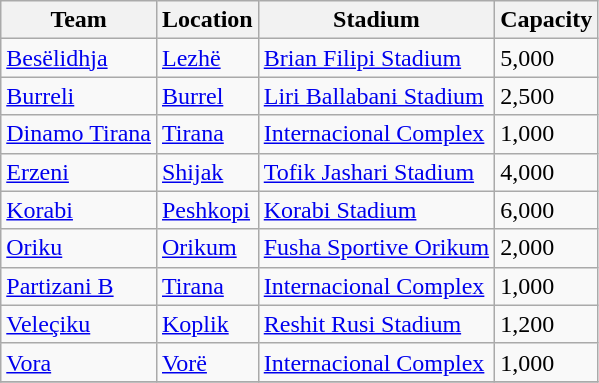<table class="wikitable sortable">
<tr>
<th>Team</th>
<th>Location</th>
<th>Stadium</th>
<th>Capacity</th>
</tr>
<tr>
<td><a href='#'>Besëlidhja</a></td>
<td><a href='#'>Lezhë</a></td>
<td><a href='#'>Brian Filipi Stadium</a></td>
<td>5,000</td>
</tr>
<tr>
<td><a href='#'>Burreli</a></td>
<td><a href='#'>Burrel</a></td>
<td><a href='#'>Liri Ballabani Stadium</a></td>
<td>2,500</td>
</tr>
<tr>
<td><a href='#'>Dinamo Tirana</a></td>
<td><a href='#'>Tirana</a></td>
<td><a href='#'>Internacional Complex</a></td>
<td>1,000</td>
</tr>
<tr>
<td><a href='#'>Erzeni</a></td>
<td><a href='#'>Shijak</a></td>
<td><a href='#'>Tofik Jashari Stadium</a></td>
<td>4,000</td>
</tr>
<tr>
<td><a href='#'>Korabi</a></td>
<td><a href='#'>Peshkopi</a></td>
<td><a href='#'>Korabi Stadium</a></td>
<td>6,000</td>
</tr>
<tr>
<td><a href='#'>Oriku</a></td>
<td><a href='#'>Orikum</a></td>
<td><a href='#'>Fusha Sportive Orikum</a></td>
<td>2,000</td>
</tr>
<tr>
<td><a href='#'>Partizani B</a></td>
<td><a href='#'>Tirana</a></td>
<td><a href='#'>Internacional Complex</a></td>
<td>1,000</td>
</tr>
<tr>
<td><a href='#'>Veleçiku</a></td>
<td><a href='#'>Koplik</a></td>
<td><a href='#'>Reshit Rusi Stadium</a></td>
<td>1,200</td>
</tr>
<tr>
<td><a href='#'>Vora</a></td>
<td><a href='#'>Vorë</a></td>
<td><a href='#'>Internacional Complex</a></td>
<td>1,000</td>
</tr>
<tr>
</tr>
</table>
